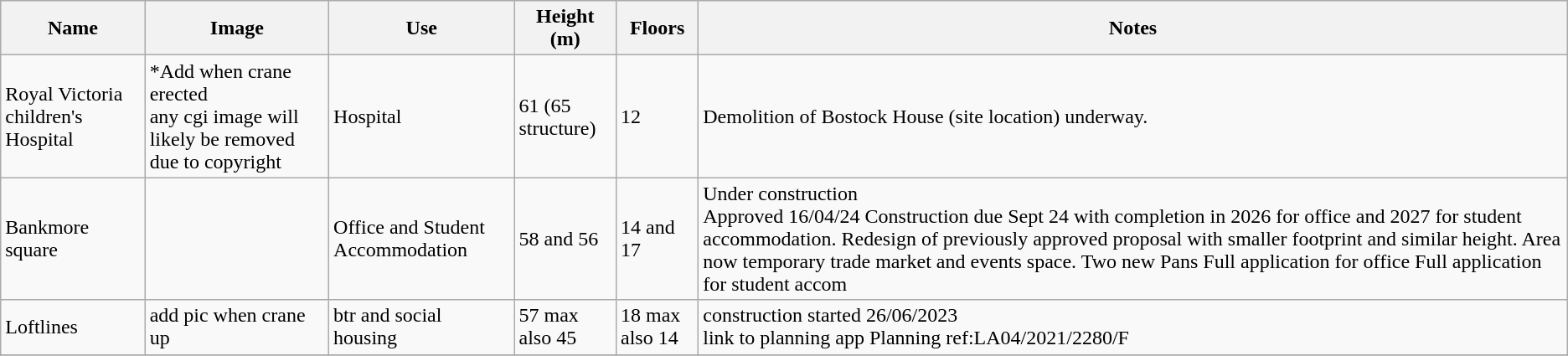<table class="wikitable">
<tr>
<th>Name</th>
<th>Image</th>
<th>Use</th>
<th>Height (m)</th>
<th>Floors</th>
<th>Notes</th>
</tr>
<tr>
<td>Royal Victoria children's Hospital</td>
<td>*Add when crane erected<br>any cgi image will likely be removed due to copyright</td>
<td>Hospital</td>
<td>61 (65 structure)</td>
<td>12</td>
<td>Demolition of Bostock House (site location) underway.</td>
</tr>
<tr>
<td>Bankmore square</td>
<td></td>
<td>Office and Student Accommodation</td>
<td>58 and 56</td>
<td>14 and 17</td>
<td>Under construction<br>Approved 16/04/24   Construction due Sept 24 with completion in 2026 for office and 2027 for student accommodation.
Redesign of previously approved proposal with smaller footprint and similar height. Area now temporary trade market and events space.
Two new Pans 

Full application for office 
Full application for student accom </td>
</tr>
<tr>
<td>Loftlines</td>
<td>add pic when crane up</td>
<td>btr and social housing</td>
<td>57 max also 45</td>
<td>18 max also 14</td>
<td>construction started 26/06/2023<br>link to planning app Planning ref:LA04/2021/2280/F </td>
</tr>
<tr>
</tr>
</table>
